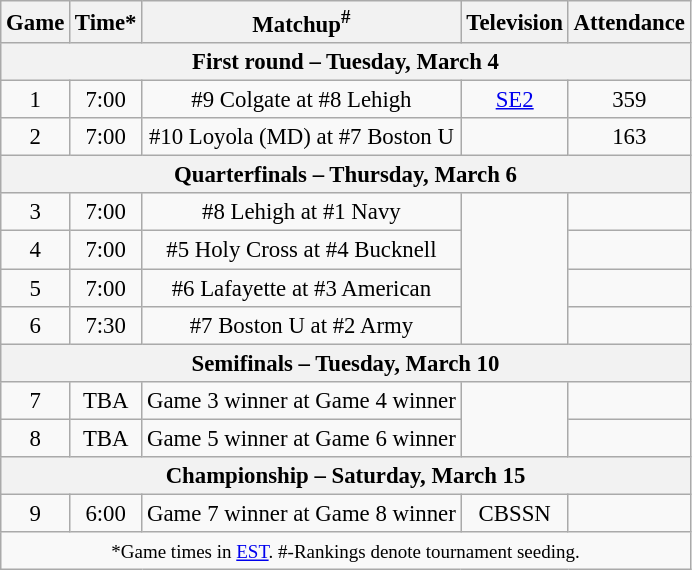<table class="wikitable" style="text-align:center;font-size: 95%">
<tr>
<th>Game</th>
<th>Time*</th>
<th>Matchup<sup>#</sup></th>
<th>Television</th>
<th>Attendance</th>
</tr>
<tr>
<th colspan=5>First round – Tuesday, March 4</th>
</tr>
<tr>
<td>1</td>
<td>7:00</td>
<td>#9 Colgate at #8 Lehigh</td>
<td><a href='#'>SE2</a></td>
<td>359</td>
</tr>
<tr>
<td>2</td>
<td>7:00</td>
<td>#10 Loyola (MD) at #7 Boston U</td>
<td></td>
<td>163</td>
</tr>
<tr>
<th colspan=5>Quarterfinals – Thursday, March 6</th>
</tr>
<tr>
<td>3</td>
<td>7:00</td>
<td>#8 Lehigh at #1 Navy</td>
<td rowspan=4></td>
<td></td>
</tr>
<tr>
<td>4</td>
<td>7:00</td>
<td>#5 Holy Cross at #4 Bucknell</td>
<td></td>
</tr>
<tr>
<td>5</td>
<td>7:00</td>
<td>#6 Lafayette at #3 American</td>
<td></td>
</tr>
<tr>
<td>6</td>
<td>7:30</td>
<td>#7 Boston U at #2 Army</td>
<td></td>
</tr>
<tr>
<th colspan=5>Semifinals – Tuesday, March 10</th>
</tr>
<tr>
<td>7</td>
<td>TBA</td>
<td>Game 3 winner at Game 4 winner</td>
<td rowspan=2></td>
<td></td>
</tr>
<tr>
<td>8</td>
<td>TBA</td>
<td>Game 5 winner at Game 6 winner</td>
<td></td>
</tr>
<tr>
<th colspan=5>Championship – Saturday, March 15</th>
</tr>
<tr>
<td>9</td>
<td>6:00</td>
<td>Game 7 winner at Game 8 winner</td>
<td>CBSSN</td>
<td></td>
</tr>
<tr>
<td colspan=5><small>*Game times in <a href='#'>EST</a>. #-Rankings denote tournament seeding.</small></td>
</tr>
</table>
